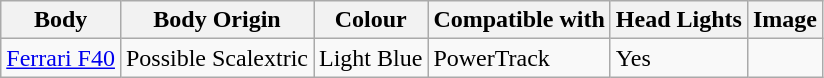<table class="wikitable">
<tr>
<th>Body</th>
<th>Body Origin</th>
<th>Colour</th>
<th>Compatible with</th>
<th>Head Lights</th>
<th>Image</th>
</tr>
<tr>
<td><a href='#'>Ferrari F40</a></td>
<td>Possible Scalextric</td>
<td>Light Blue</td>
<td>PowerTrack</td>
<td>Yes</td>
<td></td>
</tr>
</table>
